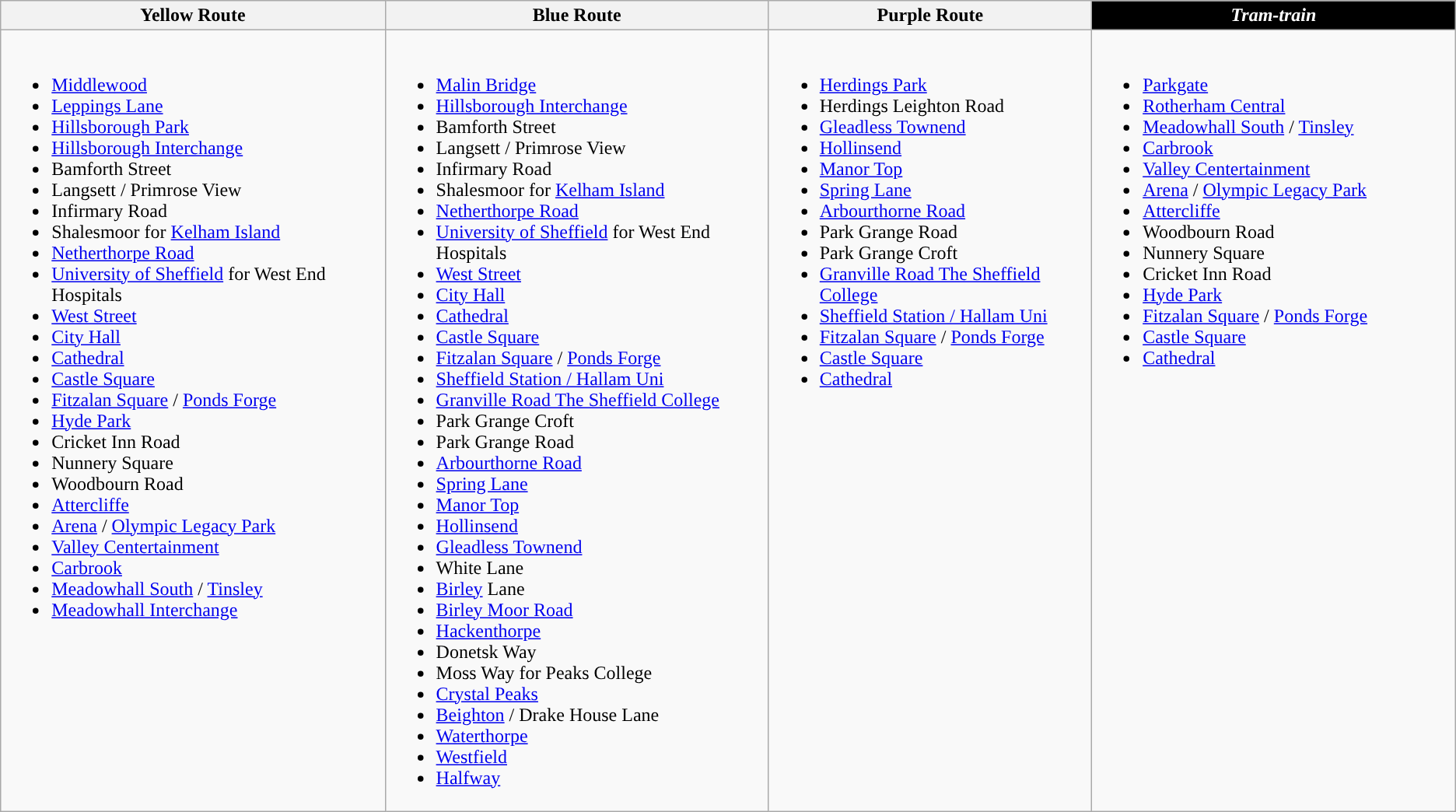<table class="wikitable" style="border-collapse: collapse;" cellspacing="2" cellpadding="4" border="1">
<tr>
<th style="background: #">Yellow Route</th>
<th style="background: #">Blue Route</th>
<th style="background: #">Purple Route</th>
<th style="background: #000000; color: white;" width="25%"><em>Tram-train</em></th>
</tr>
<tr>
<td valign="top"><br><ul><li><a href='#'>Middlewood</a></li><li><a href='#'>Leppings Lane</a></li><li><a href='#'>Hillsborough Park</a></li><li><a href='#'>Hillsborough Interchange</a> </li><li>Bamforth Street</li><li>Langsett / Primrose View</li><li>Infirmary Road</li><li>Shalesmoor for <a href='#'>Kelham Island</a></li><li><a href='#'>Netherthorpe Road</a></li><li><a href='#'>University of Sheffield</a> for West End Hospitals</li><li><a href='#'>West Street</a></li><li><a href='#'>City Hall</a></li><li><a href='#'>Cathedral</a></li><li><a href='#'>Castle Square</a></li><li><a href='#'>Fitzalan Square</a> / <a href='#'>Ponds Forge</a> </li><li><a href='#'>Hyde Park</a></li><li>Cricket Inn Road</li><li>Nunnery Square</li><li>Woodbourn Road</li><li><a href='#'>Attercliffe</a></li><li><a href='#'>Arena</a> / <a href='#'>Olympic Legacy Park</a></li><li><a href='#'>Valley Centertainment</a></li><li><a href='#'>Carbrook</a></li><li><a href='#'>Meadowhall South</a> / <a href='#'>Tinsley</a></li><li><a href='#'>Meadowhall Interchange</a>  </li></ul></td>
<td valign="top"><br><ul><li><a href='#'>Malin Bridge</a></li><li><a href='#'>Hillsborough Interchange</a> </li><li>Bamforth Street</li><li>Langsett / Primrose View</li><li>Infirmary Road</li><li>Shalesmoor for <a href='#'>Kelham Island</a></li><li><a href='#'>Netherthorpe Road</a></li><li><a href='#'>University of Sheffield</a> for West End Hospitals</li><li><a href='#'>West Street</a></li><li><a href='#'>City Hall</a></li><li><a href='#'>Cathedral</a></li><li><a href='#'>Castle Square</a></li><li><a href='#'>Fitzalan Square</a> / <a href='#'>Ponds Forge</a> </li><li><a href='#'>Sheffield Station / Hallam Uni</a> </li><li><a href='#'>Granville Road The Sheffield College</a></li><li>Park Grange Croft</li><li>Park Grange Road</li><li><a href='#'>Arbourthorne Road</a></li><li><a href='#'>Spring Lane</a></li><li><a href='#'>Manor Top</a></li><li><a href='#'>Hollinsend</a></li><li><a href='#'>Gleadless Townend</a></li><li>White Lane</li><li><a href='#'>Birley</a> Lane</li><li><a href='#'>Birley Moor Road</a></li><li><a href='#'>Hackenthorpe</a></li><li>Donetsk Way</li><li>Moss Way for Peaks College</li><li><a href='#'>Crystal Peaks</a> </li><li><a href='#'>Beighton</a> / Drake House Lane</li><li><a href='#'>Waterthorpe</a></li><li><a href='#'>Westfield</a></li><li><a href='#'>Halfway</a></li></ul></td>
<td valign="top"><br><ul><li><a href='#'>Herdings Park</a></li><li>Herdings Leighton Road</li><li><a href='#'>Gleadless Townend</a></li><li><a href='#'>Hollinsend</a></li><li><a href='#'>Manor Top</a></li><li><a href='#'>Spring Lane</a></li><li><a href='#'>Arbourthorne Road</a></li><li>Park Grange Road</li><li>Park Grange Croft</li><li><a href='#'>Granville Road The Sheffield College</a></li><li><a href='#'>Sheffield Station / Hallam Uni</a> </li><li><a href='#'>Fitzalan Square</a> / <a href='#'>Ponds Forge</a> </li><li><a href='#'>Castle Square</a></li><li><a href='#'>Cathedral</a></li></ul></td>
<td valign="top"><br><ul><li><a href='#'>Parkgate</a></li><li><a href='#'>Rotherham Central</a>  </li><li><a href='#'>Meadowhall South</a> / <a href='#'>Tinsley</a></li><li><a href='#'>Carbrook</a></li><li><a href='#'>Valley Centertainment</a></li><li><a href='#'>Arena</a> / <a href='#'>Olympic Legacy Park</a></li><li><a href='#'>Attercliffe</a></li><li>Woodbourn Road</li><li>Nunnery Square</li><li>Cricket Inn Road</li><li><a href='#'>Hyde Park</a></li><li><a href='#'>Fitzalan Square</a> / <a href='#'>Ponds Forge</a> </li><li><a href='#'>Castle Square</a></li><li><a href='#'>Cathedral</a></li></ul></td>
</tr>
</table>
